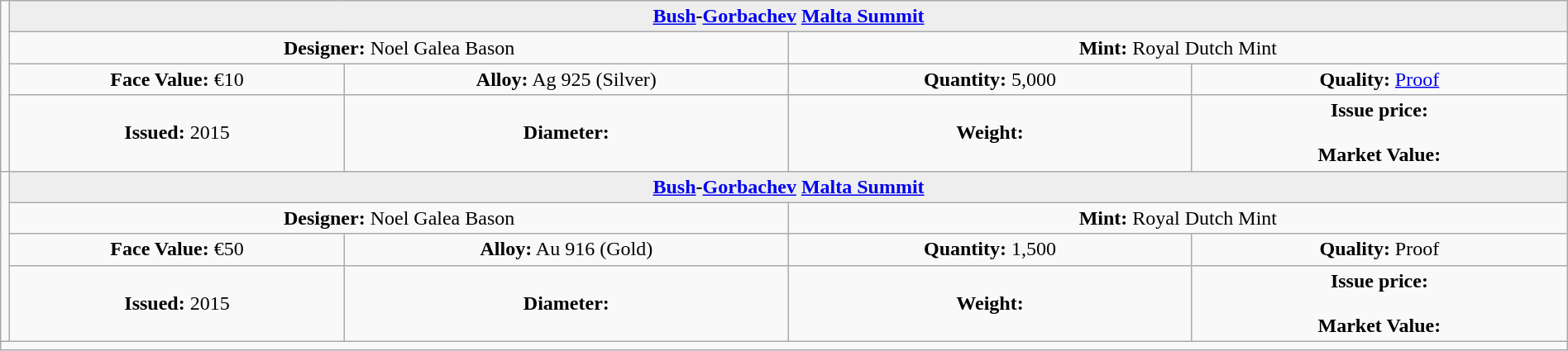<table class="wikitable" width=100%>
<tr>
<td rowspan=4 width="330px" nowrap align=center></td>
<th colspan="4" align=center style="background:#eeeeee;"><a href='#'>Bush</a>-<a href='#'>Gorbachev</a> <a href='#'>Malta Summit</a></th>
</tr>
<tr>
<td colspan="2" width="50%" align=center><strong>Designer:</strong> Noel Galea Bason</td>
<td colspan="2" width="50%" align=center><strong>Mint:</strong> Royal Dutch Mint</td>
</tr>
<tr>
<td align=center><strong>Face Value:</strong> €10</td>
<td align=center><strong>Alloy:</strong> Ag 925 (Silver)</td>
<td align=center><strong>Quantity:</strong> 5,000</td>
<td align=center><strong>Quality:</strong> <a href='#'>Proof</a></td>
</tr>
<tr>
<td align=center><strong>Issued:</strong> 2015</td>
<td align=center><strong>Diameter:</strong> </td>
<td align=center><strong>Weight:</strong> </td>
<td align=center><strong>Issue price:</strong><br><br>
<strong>Market Value:</strong></td>
</tr>
<tr>
<td rowspan=4 width="330px" nowrap align=center></td>
<th colspan="4" align=center style="background:#eeeeee;"><a href='#'>Bush</a>-<a href='#'>Gorbachev</a> <a href='#'>Malta Summit</a></th>
</tr>
<tr>
<td colspan="2" width="50%" align=center><strong>Designer:</strong> Noel Galea Bason</td>
<td colspan="2" width="50%" align=center><strong>Mint:</strong> Royal Dutch Mint</td>
</tr>
<tr>
<td align=center><strong>Face Value:</strong> €50</td>
<td align=center><strong>Alloy:</strong> Au 916 (Gold)</td>
<td align=center><strong>Quantity:</strong> 1,500</td>
<td align=center><strong>Quality:</strong> Proof</td>
</tr>
<tr>
<td align=center><strong>Issued:</strong> 2015</td>
<td align=center><strong>Diameter:</strong> </td>
<td align=center><strong>Weight:</strong> </td>
<td align=center><strong>Issue price:</strong><br><br>
<strong>Market Value:</strong></td>
</tr>
<tr>
<td colspan="5" align=left></td>
</tr>
</table>
